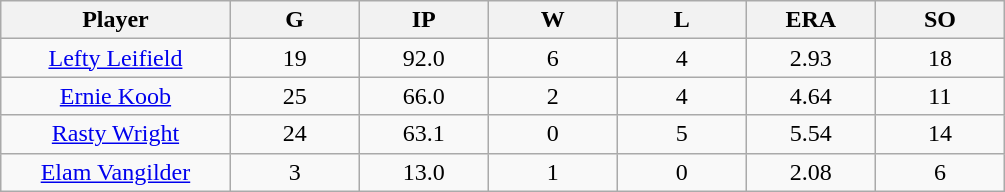<table class="wikitable sortable">
<tr>
<th bgcolor="#DDDDFF" width="16%">Player</th>
<th bgcolor="#DDDDFF" width="9%">G</th>
<th bgcolor="#DDDDFF" width="9%">IP</th>
<th bgcolor="#DDDDFF" width="9%">W</th>
<th bgcolor="#DDDDFF" width="9%">L</th>
<th bgcolor="#DDDDFF" width="9%">ERA</th>
<th bgcolor="#DDDDFF" width="9%">SO</th>
</tr>
<tr align="center">
<td><a href='#'>Lefty Leifield</a></td>
<td>19</td>
<td>92.0</td>
<td>6</td>
<td>4</td>
<td>2.93</td>
<td>18</td>
</tr>
<tr align=center>
<td><a href='#'>Ernie Koob</a></td>
<td>25</td>
<td>66.0</td>
<td>2</td>
<td>4</td>
<td>4.64</td>
<td>11</td>
</tr>
<tr align=center>
<td><a href='#'>Rasty Wright</a></td>
<td>24</td>
<td>63.1</td>
<td>0</td>
<td>5</td>
<td>5.54</td>
<td>14</td>
</tr>
<tr align=center>
<td><a href='#'>Elam Vangilder</a></td>
<td>3</td>
<td>13.0</td>
<td>1</td>
<td>0</td>
<td>2.08</td>
<td>6</td>
</tr>
</table>
